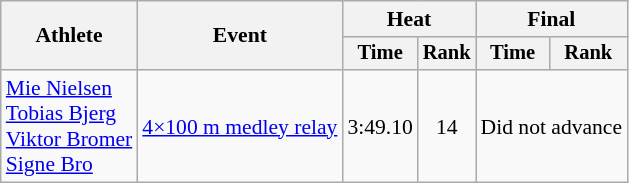<table class="wikitable" style="text-align:center; font-size:90%">
<tr>
<th rowspan=2>Athlete</th>
<th rowspan=2>Event</th>
<th colspan=2>Heat</th>
<th colspan=2>Final</th>
</tr>
<tr style="font-size:95%">
<th>Time</th>
<th>Rank</th>
<th>Time</th>
<th>Rank</th>
</tr>
<tr>
<td align=left><a href='#'>Mie Nielsen</a><br><a href='#'>Tobias Bjerg</a><br><a href='#'>Viktor Bromer</a><br><a href='#'>Signe Bro</a></td>
<td align=left><a href='#'>4×100 m medley relay</a></td>
<td>3:49.10</td>
<td>14</td>
<td colspan=2>Did not advance</td>
</tr>
</table>
